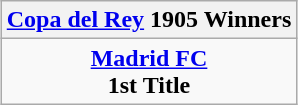<table class="wikitable" style="text-align: center; margin: 0 auto;">
<tr>
<th><a href='#'>Copa del Rey</a> 1905 Winners</th>
</tr>
<tr>
<td><strong><a href='#'>Madrid FC</a></strong> <br> <strong>1st Title</strong></td>
</tr>
</table>
